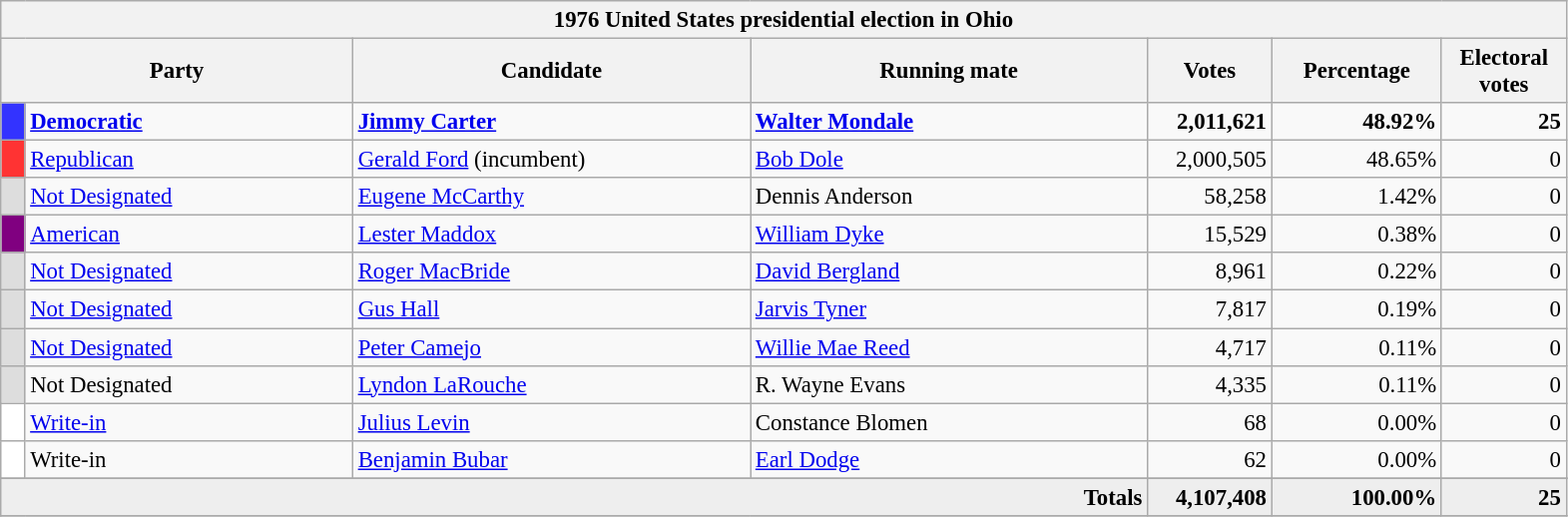<table class="wikitable" style="font-size: 95%;">
<tr>
<th colspan="7">1976 United States presidential election in Ohio</th>
</tr>
<tr>
<th colspan="2" style="width: 15em">Party</th>
<th style="width: 17em">Candidate</th>
<th style="width: 17em">Running mate</th>
<th style="width: 5em">Votes</th>
<th style="width: 7em">Percentage</th>
<th style="width: 5em">Electoral votes</th>
</tr>
<tr>
<th style="background-color:#3333FF; width: 3px"></th>
<td style="width: 130px"><strong><a href='#'>Democratic</a></strong></td>
<td><strong><a href='#'>Jimmy Carter</a></strong></td>
<td><strong><a href='#'>Walter Mondale</a></strong></td>
<td align="right"><strong>2,011,621</strong></td>
<td align="right"><strong>48.92%</strong></td>
<td align="right"><strong>25</strong></td>
</tr>
<tr>
<th style="background-color:#FF3333; width: 3px"></th>
<td style="width: 130px"><a href='#'>Republican</a></td>
<td><a href='#'>Gerald Ford</a> (incumbent)</td>
<td><a href='#'>Bob Dole</a></td>
<td align="right">2,000,505</td>
<td align="right">48.65%</td>
<td align="right">0</td>
</tr>
<tr>
<th style="background-color:#DDDDDD; width: 3px"></th>
<td style="width: 130px"><a href='#'>Not Designated</a></td>
<td><a href='#'>Eugene McCarthy</a></td>
<td>Dennis Anderson</td>
<td align="right">58,258</td>
<td align="right">1.42%</td>
<td align="right">0</td>
</tr>
<tr>
<th style="background-color:#800080; width: 3px"></th>
<td style="width: 130px"><a href='#'>American</a></td>
<td><a href='#'>Lester Maddox</a></td>
<td><a href='#'>William Dyke</a></td>
<td align="right">15,529</td>
<td align="right">0.38%</td>
<td align="right">0</td>
</tr>
<tr>
<th style="background-color:#DDDDDD; width: 3px"></th>
<td style="width: 130px"><a href='#'>Not Designated</a></td>
<td><a href='#'>Roger MacBride</a></td>
<td><a href='#'>David Bergland</a></td>
<td align="right">8,961</td>
<td align="right">0.22%</td>
<td align="right">0</td>
</tr>
<tr>
<th style="background-color:#DDDDDD; width: 3px"></th>
<td style="width: 130px"><a href='#'>Not Designated</a></td>
<td><a href='#'>Gus Hall</a></td>
<td><a href='#'>Jarvis Tyner</a></td>
<td align="right">7,817</td>
<td align="right">0.19%</td>
<td align="right">0</td>
</tr>
<tr>
<th style="background-color:#DDDDDD; width: 3px"></th>
<td style="width: 130px"><a href='#'>Not Designated</a></td>
<td><a href='#'>Peter Camejo</a></td>
<td><a href='#'>Willie Mae Reed</a></td>
<td align="right">4,717</td>
<td align="right">0.11%</td>
<td align="right">0</td>
</tr>
<tr>
<th style="background-color:#DDDDDD; width: 3px"></th>
<td style="width: 130px">Not Designated</td>
<td><a href='#'>Lyndon LaRouche</a></td>
<td>R. Wayne Evans</td>
<td align="right">4,335</td>
<td align="right">0.11%</td>
<td align="right">0</td>
</tr>
<tr>
<th style="background-color:#FFFFFF; width: 3px"></th>
<td style="width: 130px"><a href='#'>Write-in</a></td>
<td><a href='#'>Julius Levin</a></td>
<td>Constance Blomen</td>
<td align="right">68</td>
<td align="right">0.00%</td>
<td align="right">0</td>
</tr>
<tr>
<th style="background-color:#FFFFFF; width: 3px"></th>
<td style="width: 130px">Write-in</td>
<td><a href='#'>Benjamin Bubar</a></td>
<td><a href='#'>Earl Dodge</a></td>
<td align="right">62</td>
<td align="right">0.00%</td>
<td align="right">0</td>
</tr>
<tr>
</tr>
<tr bgcolor="#EEEEEE">
<td colspan="4" align="right"><strong>Totals</strong></td>
<td align="right"><strong>4,107,408</strong></td>
<td align="right"><strong>100.00%</strong></td>
<td align="right"><strong>25</strong></td>
</tr>
<tr bgcolor="#EEEEEE">
</tr>
</table>
